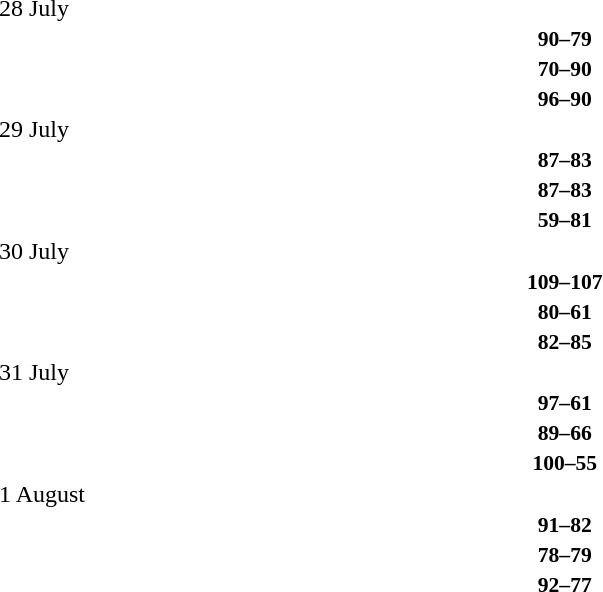<table style="width:60%;" cellspacing="1">
<tr>
<th width=15%></th>
<th width=3%></th>
<th width=6%></th>
<th width=3%></th>
<th width=15%></th>
</tr>
<tr>
<td>28 July</td>
</tr>
<tr style=font-size:90%>
<td align=right><strong></strong></td>
<td></td>
<td align=center><strong>90–79</strong></td>
<td></td>
<td><strong></strong></td>
</tr>
<tr style=font-size:90%>
<td align=right><strong></strong></td>
<td></td>
<td align=center><strong>70–90</strong></td>
<td></td>
<td><strong></strong></td>
</tr>
<tr style=font-size:90%>
<td align=right><strong></strong></td>
<td></td>
<td align=center><strong>96–90</strong></td>
<td></td>
<td><strong></strong></td>
</tr>
<tr>
<td>29 July</td>
</tr>
<tr style=font-size:90%>
<td align=right><strong></strong></td>
<td></td>
<td align=center><strong>87–83</strong></td>
<td></td>
<td><strong></strong></td>
</tr>
<tr style=font-size:90%>
<td align=right><strong></strong></td>
<td></td>
<td align=center><strong>87–83</strong></td>
<td></td>
<td><strong></strong></td>
</tr>
<tr style=font-size:90%>
<td align=right><strong></strong></td>
<td></td>
<td align=center><strong>59–81</strong></td>
<td></td>
<td><strong></strong></td>
</tr>
<tr>
<td>30 July</td>
</tr>
<tr style=font-size:90%>
<td align=right><strong></strong></td>
<td></td>
<td align=center><strong>109–107</strong></td>
<td></td>
<td><strong></strong></td>
</tr>
<tr style=font-size:90%>
<td align=right><strong></strong></td>
<td></td>
<td align=center><strong>80–61</strong></td>
<td></td>
<td><strong></strong></td>
</tr>
<tr style=font-size:90%>
<td align=right><strong></strong></td>
<td></td>
<td align=center><strong>82–85</strong></td>
<td></td>
<td><strong></strong></td>
</tr>
<tr>
<td>31 July</td>
</tr>
<tr style=font-size:90%>
<td align=right><strong></strong></td>
<td></td>
<td align=center><strong>97–61</strong></td>
<td></td>
<td><strong></strong></td>
</tr>
<tr style=font-size:90%>
<td align=right><strong></strong></td>
<td></td>
<td align=center><strong>89–66</strong></td>
<td></td>
<td><strong></strong></td>
</tr>
<tr style=font-size:90%>
<td align=right><strong></strong></td>
<td></td>
<td align=center><strong>100–55</strong></td>
<td></td>
<td><strong></strong></td>
</tr>
<tr>
<td>1 August</td>
</tr>
<tr style=font-size:90%>
<td align=right><strong></strong></td>
<td></td>
<td align=center><strong>91–82</strong></td>
<td></td>
<td><strong></strong></td>
</tr>
<tr style=font-size:90%>
<td align=right><strong></strong></td>
<td></td>
<td align=center><strong>78–79</strong></td>
<td></td>
<td><strong></strong></td>
</tr>
<tr style=font-size:90%>
<td align=right><strong></strong></td>
<td></td>
<td align=center><strong>92–77</strong></td>
<td></td>
<td><strong></strong></td>
</tr>
</table>
